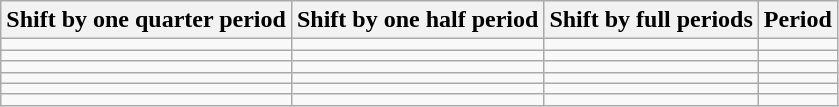<table class="wikitable">
<tr>
<th>Shift by one quarter period</th>
<th>Shift by one half period</th>
<th>Shift by full periods</th>
<th>Period</th>
</tr>
<tr>
<td></td>
<td></td>
<td></td>
<td style="text-align: center;"></td>
</tr>
<tr>
<td></td>
<td></td>
<td></td>
<td style="text-align: center;"></td>
</tr>
<tr>
<td></td>
<td></td>
<td></td>
<td style="text-align: center;"></td>
</tr>
<tr>
<td></td>
<td></td>
<td></td>
<td style="text-align: center;"></td>
</tr>
<tr>
<td></td>
<td></td>
<td></td>
<td style="text-align: center;"></td>
</tr>
<tr>
<td></td>
<td></td>
<td></td>
<td style="text-align: center;"></td>
</tr>
</table>
